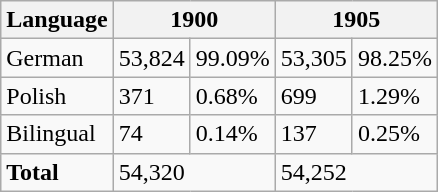<table class="wikitable">
<tr>
<th>Language</th>
<th colspan="2">1900</th>
<th colspan="2">1905</th>
</tr>
<tr>
<td>German</td>
<td>53,824</td>
<td>99.09%</td>
<td>53,305</td>
<td>98.25%</td>
</tr>
<tr>
<td>Polish</td>
<td>371</td>
<td>0.68%</td>
<td>699</td>
<td>1.29%</td>
</tr>
<tr>
<td>Bilingual</td>
<td>74</td>
<td>0.14%</td>
<td>137</td>
<td>0.25%</td>
</tr>
<tr>
<td><strong>Total</strong></td>
<td colspan="2">54,320</td>
<td colspan="2">54,252</td>
</tr>
</table>
